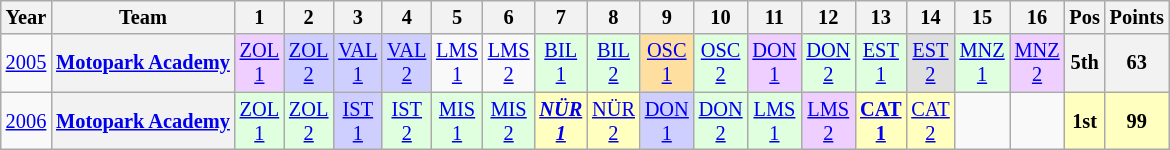<table class="wikitable" style="text-align:center; font-size:85%">
<tr>
<th>Year</th>
<th>Team</th>
<th>1</th>
<th>2</th>
<th>3</th>
<th>4</th>
<th>5</th>
<th>6</th>
<th>7</th>
<th>8</th>
<th>9</th>
<th>10</th>
<th>11</th>
<th>12</th>
<th>13</th>
<th>14</th>
<th>15</th>
<th>16</th>
<th>Pos</th>
<th>Points</th>
</tr>
<tr>
<td><a href='#'>2005</a></td>
<th nowrap><a href='#'>Motopark Academy</a></th>
<td style="background:#EFCFFF;"><a href='#'>ZOL<br>1</a><br></td>
<td style="background:#CFCFFF;"><a href='#'>ZOL<br>2</a><br></td>
<td style="background:#CFCFFF;"><a href='#'>VAL<br>1</a><br></td>
<td style="background:#CFCFFF;"><a href='#'>VAL<br>2</a><br></td>
<td style="background:#;"><a href='#'>LMS<br>1</a></td>
<td style="background:#;"><a href='#'>LMS<br>2</a></td>
<td style="background:#DFFFDF;"><a href='#'>BIL<br>1</a><br></td>
<td style="background:#DFFFDF;"><a href='#'>BIL<br>2</a><br></td>
<td style="background:#FFDF9F;"><a href='#'>OSC<br>1</a><br></td>
<td style="background:#DFFFDF;"><a href='#'>OSC<br>2</a><br></td>
<td style="background:#EFCFFF;"><a href='#'>DON<br>1</a><br></td>
<td style="background:#DFFFDF;"><a href='#'>DON<br>2</a><br></td>
<td style="background:#DFFFDF;"><a href='#'>EST<br>1</a><br></td>
<td style="background:#DFDFDF;"><a href='#'>EST<br>2</a><br></td>
<td style="background:#DFFFDF;"><a href='#'>MNZ<br>1</a><br></td>
<td style="background:#EFCFFF;"><a href='#'>MNZ<br>2</a><br></td>
<th>5th</th>
<th>63</th>
</tr>
<tr>
<td><a href='#'>2006</a></td>
<th nowrap><a href='#'>Motopark Academy</a></th>
<td style="background:#DFFFDF;"><a href='#'>ZOL<br>1</a><br></td>
<td style="background:#DFFFDF;"><a href='#'>ZOL<br>2</a><br></td>
<td style="background:#CFCFFF;"><a href='#'>IST<br>1</a><br></td>
<td style="background:#DFFFDF;"><a href='#'>IST<br>2</a><br></td>
<td style="background:#DFFFDF;"><a href='#'>MIS<br>1</a><br></td>
<td style="background:#DFFFDF;"><a href='#'>MIS<br>2</a><br></td>
<td style="background:#FFFFBF;"><strong><em><a href='#'>NÜR<br>1</a></em></strong><br></td>
<td style="background:#FFFFBF;"><a href='#'>NÜR<br>2</a><br></td>
<td style="background:#CFCFFF;"><a href='#'>DON<br>1</a><br></td>
<td style="background:#DFFFDF;"><a href='#'>DON<br>2</a><br></td>
<td style="background:#DFFFDF;"><a href='#'>LMS<br>1</a><br></td>
<td style="background:#EFCFFF;"><a href='#'>LMS<br>2</a><br></td>
<td style="background:#FFFFBF;"><strong><a href='#'>CAT<br>1</a></strong><br></td>
<td style="background:#FFFFBF;"><a href='#'>CAT<br>2</a><br></td>
<td></td>
<td></td>
<th style="background:#FFFFBF;">1st</th>
<th style="background:#FFFFBF;">99</th>
</tr>
</table>
